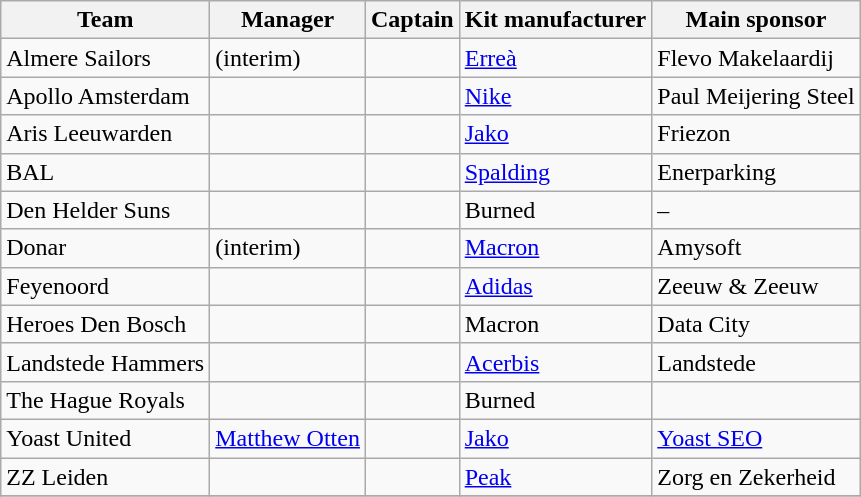<table class="wikitable sortable">
<tr>
<th>Team</th>
<th>Manager</th>
<th>Captain</th>
<th>Kit manufacturer</th>
<th>Main sponsor</th>
</tr>
<tr>
<td>Almere Sailors</td>
<td>  (interim)</td>
<td> </td>
<td><a href='#'>Erreà</a></td>
<td>Flevo Makelaardij</td>
</tr>
<tr>
<td>Apollo Amsterdam</td>
<td> </td>
<td> </td>
<td><a href='#'>Nike</a></td>
<td>Paul Meijering Steel</td>
</tr>
<tr>
<td>Aris Leeuwarden</td>
<td> </td>
<td> </td>
<td><a href='#'>Jako</a></td>
<td>Friezon</td>
</tr>
<tr>
<td>BAL</td>
<td> </td>
<td> </td>
<td><a href='#'>Spalding</a></td>
<td>Enerparking</td>
</tr>
<tr>
<td>Den Helder Suns</td>
<td> </td>
<td> </td>
<td>Burned</td>
<td>–</td>
</tr>
<tr>
<td>Donar</td>
<td>  (interim)</td>
<td> </td>
<td><a href='#'>Macron</a></td>
<td>Amysoft</td>
</tr>
<tr>
<td>Feyenoord</td>
<td> </td>
<td> </td>
<td><a href='#'>Adidas</a></td>
<td>Zeeuw & Zeeuw</td>
</tr>
<tr>
<td>Heroes Den Bosch</td>
<td> </td>
<td> </td>
<td>Macron</td>
<td>Data City</td>
</tr>
<tr>
<td>Landstede Hammers</td>
<td> </td>
<td> </td>
<td><a href='#'>Acerbis</a></td>
<td>Landstede</td>
</tr>
<tr>
<td>The Hague Royals</td>
<td> </td>
<td> </td>
<td>Burned</td>
<td></td>
</tr>
<tr>
<td>Yoast United</td>
<td> <a href='#'>Matthew Otten</a></td>
<td> </td>
<td><a href='#'>Jako</a></td>
<td><a href='#'>Yoast SEO</a></td>
</tr>
<tr>
<td>ZZ Leiden</td>
<td> </td>
<td> </td>
<td><a href='#'>Peak</a></td>
<td>Zorg en Zekerheid</td>
</tr>
<tr>
</tr>
</table>
